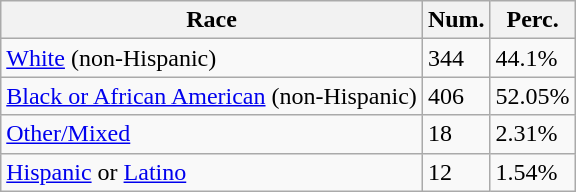<table class="wikitable">
<tr>
<th>Race</th>
<th>Num.</th>
<th>Perc.</th>
</tr>
<tr>
<td><a href='#'>White</a> (non-Hispanic)</td>
<td>344</td>
<td>44.1%</td>
</tr>
<tr>
<td><a href='#'>Black or African American</a> (non-Hispanic)</td>
<td>406</td>
<td>52.05%</td>
</tr>
<tr>
<td><a href='#'>Other/Mixed</a></td>
<td>18</td>
<td>2.31%</td>
</tr>
<tr>
<td><a href='#'>Hispanic</a> or <a href='#'>Latino</a></td>
<td>12</td>
<td>1.54%</td>
</tr>
</table>
